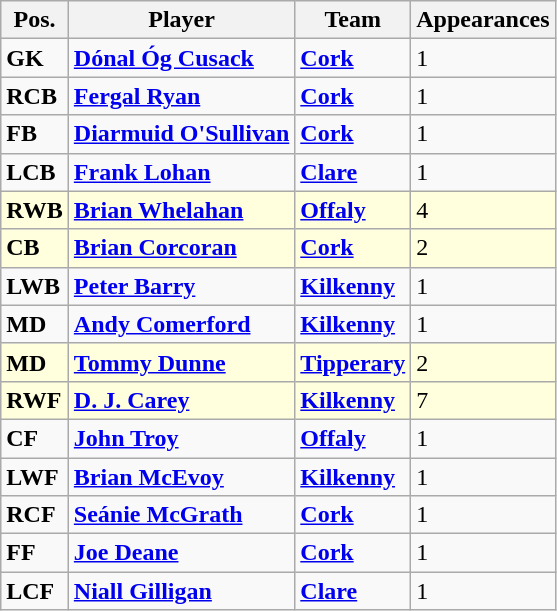<table class="wikitable">
<tr>
<th>Pos.</th>
<th>Player</th>
<th>Team</th>
<th>Appearances</th>
</tr>
<tr>
<td><strong>GK</strong></td>
<td> <strong><a href='#'>Dónal Óg Cusack</a></strong></td>
<td><strong><a href='#'>Cork</a></strong></td>
<td>1</td>
</tr>
<tr>
<td><strong>RCB</strong></td>
<td> <strong><a href='#'>Fergal Ryan</a></strong></td>
<td><strong><a href='#'>Cork</a></strong></td>
<td>1</td>
</tr>
<tr>
<td><strong>FB</strong></td>
<td> <strong><a href='#'>Diarmuid O'Sullivan</a></strong></td>
<td><strong><a href='#'>Cork</a></strong></td>
<td>1</td>
</tr>
<tr>
<td><strong>LCB</strong></td>
<td> <strong><a href='#'>Frank Lohan</a></strong></td>
<td><strong><a href='#'>Clare</a></strong></td>
<td>1</td>
</tr>
<tr bgcolor=#FFFFDD>
<td><strong>RWB</strong></td>
<td> <strong><a href='#'>Brian Whelahan</a></strong></td>
<td><strong><a href='#'>Offaly</a></strong></td>
<td>4</td>
</tr>
<tr bgcolor=#FFFFDD>
<td><strong>CB</strong></td>
<td> <strong><a href='#'>Brian Corcoran</a></strong></td>
<td><strong><a href='#'>Cork</a></strong></td>
<td>2</td>
</tr>
<tr>
<td><strong>LWB</strong></td>
<td> <strong><a href='#'>Peter Barry</a></strong></td>
<td><strong><a href='#'>Kilkenny</a></strong></td>
<td>1</td>
</tr>
<tr>
<td><strong>MD</strong></td>
<td> <strong><a href='#'>Andy Comerford</a></strong></td>
<td><strong><a href='#'>Kilkenny</a></strong></td>
<td>1</td>
</tr>
<tr bgcolor=#FFFFDD>
<td><strong>MD</strong></td>
<td> <strong><a href='#'>Tommy Dunne</a></strong></td>
<td><strong><a href='#'>Tipperary</a></strong></td>
<td>2</td>
</tr>
<tr bgcolor=#FFFFDD>
<td><strong>RWF</strong></td>
<td> <strong><a href='#'>D. J. Carey</a></strong></td>
<td><strong><a href='#'>Kilkenny</a></strong></td>
<td>7</td>
</tr>
<tr>
<td><strong>CF</strong></td>
<td> <strong><a href='#'>John Troy</a></strong></td>
<td><strong><a href='#'>Offaly</a></strong></td>
<td>1</td>
</tr>
<tr>
<td><strong>LWF</strong></td>
<td> <strong><a href='#'>Brian McEvoy</a></strong></td>
<td><strong><a href='#'>Kilkenny</a></strong></td>
<td>1</td>
</tr>
<tr>
<td><strong>RCF</strong></td>
<td> <strong><a href='#'>Seánie McGrath</a></strong></td>
<td><strong><a href='#'>Cork</a></strong></td>
<td>1</td>
</tr>
<tr>
<td><strong>FF</strong></td>
<td> <strong><a href='#'>Joe Deane</a></strong></td>
<td><strong><a href='#'>Cork</a></strong></td>
<td>1</td>
</tr>
<tr>
<td><strong>LCF</strong></td>
<td> <strong><a href='#'>Niall Gilligan</a></strong></td>
<td><strong><a href='#'>Clare</a></strong></td>
<td>1</td>
</tr>
</table>
